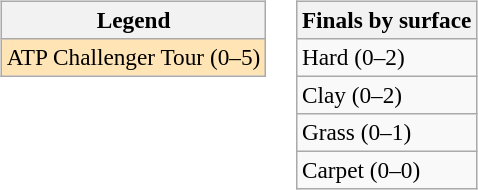<table>
<tr valign=top>
<td><br><table class=wikitable style=font-size:97%>
<tr>
<th>Legend</th>
</tr>
<tr bgcolor=moccasin>
<td>ATP Challenger Tour (0–5)</td>
</tr>
</table>
</td>
<td><br><table class=wikitable style=font-size:97%>
<tr>
<th>Finals by surface</th>
</tr>
<tr>
<td>Hard (0–2)</td>
</tr>
<tr>
<td>Clay (0–2)</td>
</tr>
<tr>
<td>Grass (0–1)</td>
</tr>
<tr>
<td>Carpet (0–0)</td>
</tr>
</table>
</td>
</tr>
</table>
